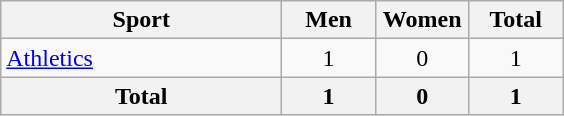<table class="wikitable sortable" style="text-align:center;">
<tr>
<th width=180>Sport</th>
<th width=55>Men</th>
<th width=55>Women</th>
<th width=55>Total</th>
</tr>
<tr>
<td align=left><a href='#'>Athletics</a></td>
<td>1</td>
<td>0</td>
<td>1</td>
</tr>
<tr>
<th>Total</th>
<th>1</th>
<th>0</th>
<th>1</th>
</tr>
</table>
